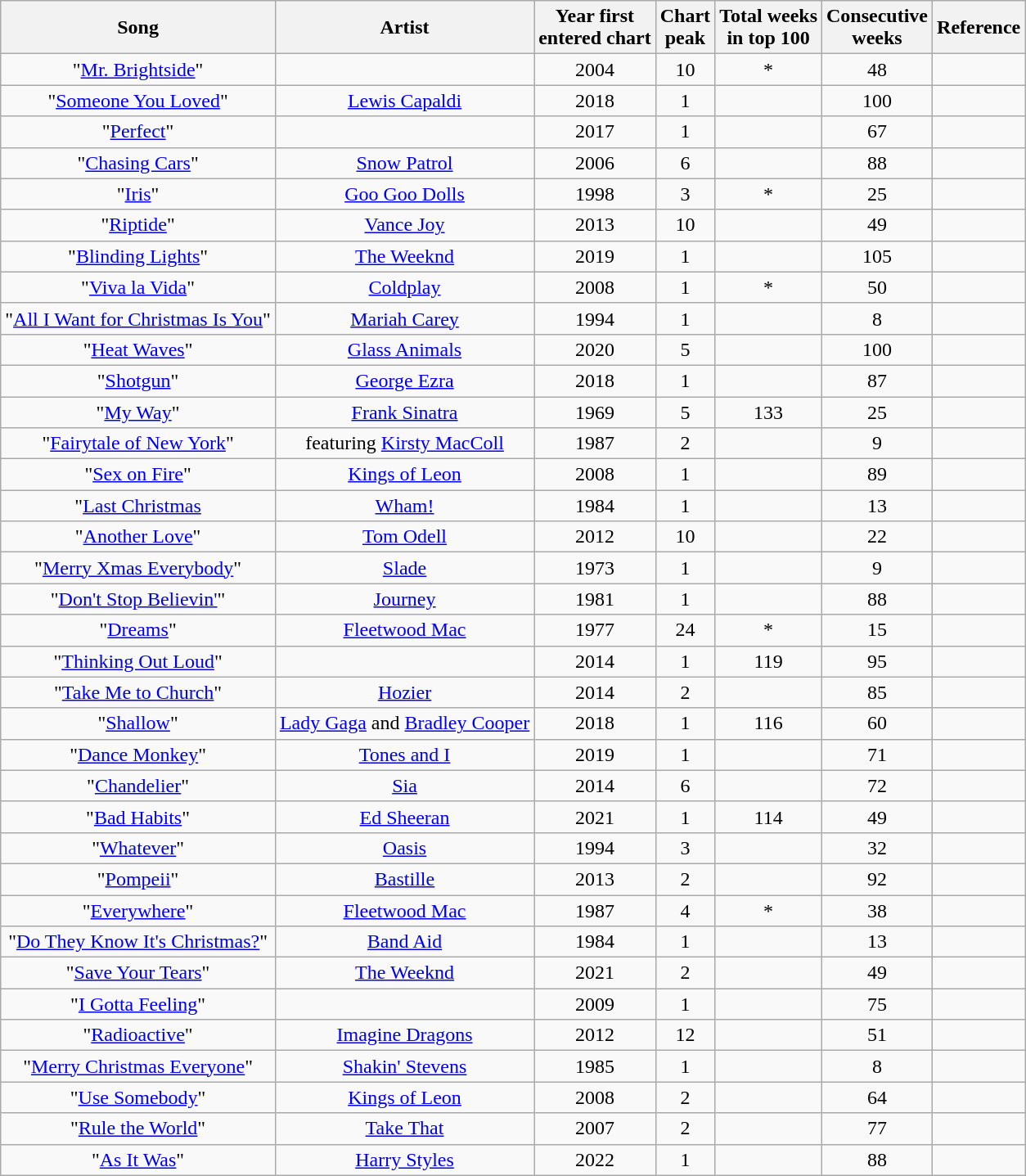<table class="wikitable plainrowheaders sortable" style="text-align:center">
<tr>
<th scope="col">Song</th>
<th scope="col">Artist</th>
<th scope="col">Year first<br>entered chart</th>
<th scope="col">Chart<br>peak</th>
<th scope="col">Total weeks<br>in top 100</th>
<th scope="col">Consecutive<br>weeks</th>
<th scope="col">Reference</th>
</tr>
<tr>
<td>"<a href='#'>Mr. Brightside</a>"</td>
<td></td>
<td>2004</td>
<td>10</td>
<td>*</td>
<td>48</td>
<td></td>
</tr>
<tr>
<td>"<a href='#'>Someone You Loved</a>"</td>
<td><a href='#'>Lewis Capaldi</a></td>
<td>2018</td>
<td>1</td>
<td></td>
<td>100</td>
<td></td>
</tr>
<tr>
<td>"<a href='#'>Perfect</a>"</td>
<td></td>
<td>2017</td>
<td>1</td>
<td></td>
<td>67</td>
<td></td>
</tr>
<tr>
<td>"<a href='#'>Chasing Cars</a>"</td>
<td><a href='#'>Snow Patrol</a></td>
<td>2006</td>
<td>6</td>
<td></td>
<td>88</td>
<td></td>
</tr>
<tr>
<td>"<a href='#'>Iris</a>"</td>
<td><a href='#'>Goo Goo Dolls</a></td>
<td>1998</td>
<td>3</td>
<td>*</td>
<td>25</td>
<td></td>
</tr>
<tr>
<td>"<a href='#'>Riptide</a>"</td>
<td><a href='#'>Vance Joy</a></td>
<td>2013</td>
<td>10</td>
<td></td>
<td>49</td>
<td></td>
</tr>
<tr>
<td>"<a href='#'>Blinding Lights</a>"</td>
<td><a href='#'>The Weeknd</a></td>
<td>2019</td>
<td>1</td>
<td></td>
<td>105</td>
<td></td>
</tr>
<tr>
<td>"<a href='#'>Viva la Vida</a>"</td>
<td><a href='#'>Coldplay</a></td>
<td>2008</td>
<td>1</td>
<td>*</td>
<td>50</td>
<td></td>
</tr>
<tr>
<td>"<a href='#'>All I Want for Christmas Is You</a>"</td>
<td><a href='#'>Mariah Carey</a></td>
<td>1994</td>
<td>1</td>
<td></td>
<td>8</td>
<td></td>
</tr>
<tr>
<td>"<a href='#'>Heat Waves</a>"</td>
<td><a href='#'>Glass Animals</a></td>
<td>2020</td>
<td>5</td>
<td></td>
<td>100</td>
<td></td>
</tr>
<tr>
<td>"<a href='#'>Shotgun</a>"</td>
<td><a href='#'>George Ezra</a></td>
<td>2018</td>
<td>1</td>
<td></td>
<td>87</td>
<td></td>
</tr>
<tr>
<td>"<a href='#'>My Way</a>"</td>
<td><a href='#'>Frank Sinatra</a></td>
<td>1969</td>
<td>5</td>
<td>133</td>
<td>25</td>
<td></td>
</tr>
<tr>
<td>"<a href='#'>Fairytale of New York</a>"</td>
<td> featuring <a href='#'>Kirsty MacColl</a></td>
<td>1987</td>
<td>2</td>
<td></td>
<td>9</td>
<td></td>
</tr>
<tr>
<td>"<a href='#'>Sex on Fire</a>"</td>
<td><a href='#'>Kings of Leon</a></td>
<td>2008</td>
<td>1</td>
<td></td>
<td>89</td>
<td></td>
</tr>
<tr>
<td>"<a href='#'>Last Christmas</a></td>
<td><a href='#'>Wham!</a></td>
<td>1984</td>
<td>1</td>
<td></td>
<td>13</td>
<td></td>
</tr>
<tr>
<td>"<a href='#'>Another Love</a>"</td>
<td><a href='#'>Tom Odell</a></td>
<td>2012</td>
<td>10</td>
<td></td>
<td>22</td>
<td></td>
</tr>
<tr>
<td>"<a href='#'>Merry Xmas Everybody</a>"</td>
<td><a href='#'>Slade</a></td>
<td>1973</td>
<td>1</td>
<td></td>
<td>9</td>
<td></td>
</tr>
<tr>
<td>"<a href='#'>Don't Stop Believin'</a>"</td>
<td><a href='#'>Journey</a></td>
<td>1981</td>
<td>1</td>
<td></td>
<td>88</td>
<td></td>
</tr>
<tr>
<td>"<a href='#'>Dreams</a>"</td>
<td><a href='#'>Fleetwood Mac</a></td>
<td>1977</td>
<td>24</td>
<td>*</td>
<td>15</td>
<td></td>
</tr>
<tr>
<td>"<a href='#'>Thinking Out Loud</a>"</td>
<td></td>
<td>2014</td>
<td>1</td>
<td>119</td>
<td>95</td>
<td></td>
</tr>
<tr>
<td>"<a href='#'>Take Me to Church</a>"</td>
<td><a href='#'>Hozier</a></td>
<td>2014</td>
<td>2</td>
<td></td>
<td>85</td>
<td></td>
</tr>
<tr>
<td>"<a href='#'>Shallow</a>"</td>
<td><a href='#'>Lady Gaga</a> and <a href='#'>Bradley Cooper</a></td>
<td>2018</td>
<td>1</td>
<td>116</td>
<td>60</td>
<td></td>
</tr>
<tr>
<td>"<a href='#'>Dance Monkey</a>"</td>
<td><a href='#'>Tones and I</a></td>
<td>2019</td>
<td>1</td>
<td></td>
<td>71</td>
<td></td>
</tr>
<tr>
<td>"<a href='#'>Chandelier</a>"</td>
<td><a href='#'>Sia</a></td>
<td>2014</td>
<td>6</td>
<td></td>
<td>72</td>
<td></td>
</tr>
<tr>
<td>"<a href='#'>Bad Habits</a>"</td>
<td><a href='#'>Ed Sheeran</a></td>
<td>2021</td>
<td>1</td>
<td>114</td>
<td>49</td>
<td></td>
</tr>
<tr>
<td>"<a href='#'>Whatever</a>"</td>
<td><a href='#'>Oasis</a></td>
<td>1994</td>
<td>3</td>
<td></td>
<td>32</td>
<td></td>
</tr>
<tr>
<td>"<a href='#'>Pompeii</a>"</td>
<td><a href='#'>Bastille</a></td>
<td>2013</td>
<td>2</td>
<td></td>
<td>92</td>
<td></td>
</tr>
<tr>
<td>"<a href='#'>Everywhere</a>"</td>
<td><a href='#'>Fleetwood Mac</a></td>
<td>1987</td>
<td>4</td>
<td>*</td>
<td>38</td>
<td></td>
</tr>
<tr>
<td>"<a href='#'>Do They Know It's Christmas?</a>"</td>
<td><a href='#'>Band Aid</a></td>
<td>1984</td>
<td>1</td>
<td></td>
<td>13</td>
<td></td>
</tr>
<tr>
<td>"<a href='#'>Save Your Tears</a>"</td>
<td><a href='#'>The Weeknd</a></td>
<td>2021</td>
<td>2</td>
<td></td>
<td>49</td>
<td></td>
</tr>
<tr>
<td>"<a href='#'>I Gotta Feeling</a>"</td>
<td></td>
<td>2009</td>
<td>1</td>
<td></td>
<td>75</td>
<td></td>
</tr>
<tr>
<td>"<a href='#'>Radioactive</a>"</td>
<td><a href='#'>Imagine Dragons</a></td>
<td>2012</td>
<td>12</td>
<td></td>
<td>51</td>
<td></td>
</tr>
<tr>
<td>"<a href='#'>Merry Christmas Everyone</a>"</td>
<td><a href='#'>Shakin' Stevens</a></td>
<td>1985</td>
<td>1</td>
<td></td>
<td>8</td>
<td></td>
</tr>
<tr>
<td>"<a href='#'>Use Somebody</a>"</td>
<td><a href='#'>Kings of Leon</a></td>
<td>2008</td>
<td>2</td>
<td></td>
<td>64</td>
<td></td>
</tr>
<tr>
<td>"<a href='#'>Rule the World</a>"</td>
<td><a href='#'>Take That</a></td>
<td>2007</td>
<td>2</td>
<td></td>
<td>77</td>
<td></td>
</tr>
<tr>
<td>"<a href='#'>As It Was</a>"</td>
<td><a href='#'>Harry Styles</a></td>
<td>2022</td>
<td>1</td>
<td></td>
<td>88</td>
<td></td>
</tr>
</table>
